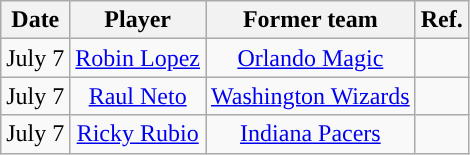<table class="wikitable sortable sortable" style="text-align: center">
<tr>
<th>Date</th>
<th>Player</th>
<th>Former team</th>
<th>Ref.</th>
</tr>
<tr>
<td>July 7</td>
<td><a href='#'>Robin Lopez</a></td>
<td><a href='#'>Orlando Magic</a></td>
<td></td>
</tr>
<tr>
<td>July 7</td>
<td><a href='#'>Raul Neto</a></td>
<td><a href='#'>Washington Wizards</a></td>
<td></td>
</tr>
<tr>
<td>July 7</td>
<td><a href='#'>Ricky Rubio</a></td>
<td><a href='#'>Indiana Pacers</a></td>
<td></td>
</tr>
</table>
